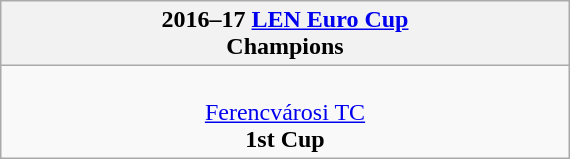<table class="wikitable" style="margin: 0 auto; width: 30%;">
<tr>
<th>2016–17 <a href='#'>LEN Euro Cup</a><br>Champions</th>
</tr>
<tr>
<td align=center><br><a href='#'>Ferencvárosi TC</a><br><strong>1st Cup</strong></td>
</tr>
</table>
